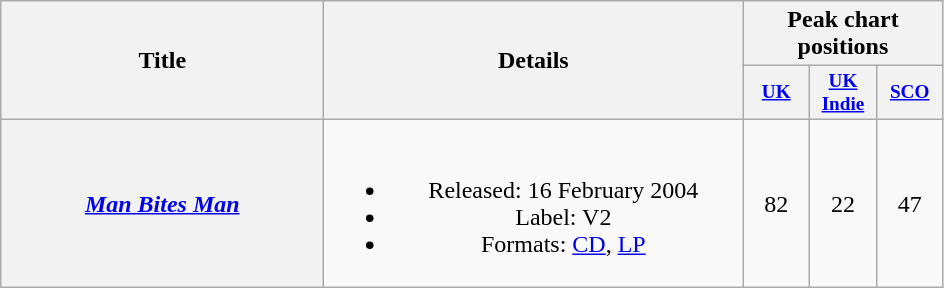<table class="wikitable plainrowheaders" style="text-align:center;">
<tr>
<th scope="col" rowspan="2" style="width:13em;">Title</th>
<th scope="col" rowspan="2" style="width:17em;">Details</th>
<th scope="col" colspan="3">Peak chart positions</th>
</tr>
<tr>
<th scope="col" style="width:3em;font-size:80%;"><a href='#'>UK</a><br></th>
<th scope="col" style="width:3em;font-size:80%;"><a href='#'>UK<br>Indie</a><br></th>
<th scope="col" style="width:3em;font-size:80%;"><a href='#'>SCO</a><br></th>
</tr>
<tr>
<th scope="row"><em><a href='#'>Man Bites Man</a></em></th>
<td><br><ul><li>Released: 16 February 2004</li><li>Label: V2</li><li>Formats: <a href='#'>CD</a>, <a href='#'>LP</a></li></ul></td>
<td>82</td>
<td>22</td>
<td>47</td>
</tr>
</table>
